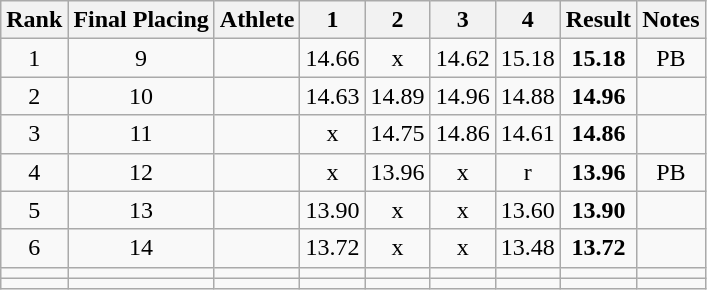<table class="wikitable sortable" style="text-align:center">
<tr>
<th>Rank</th>
<th>Final Placing</th>
<th>Athlete</th>
<th>1</th>
<th>2</th>
<th>3</th>
<th>4</th>
<th>Result</th>
<th>Notes</th>
</tr>
<tr>
<td>1</td>
<td>9</td>
<td align=left></td>
<td>14.66</td>
<td>x</td>
<td>14.62</td>
<td>15.18</td>
<td><strong>15.18</strong></td>
<td>PB</td>
</tr>
<tr>
<td>2</td>
<td>10</td>
<td align=left></td>
<td>14.63</td>
<td>14.89</td>
<td>14.96</td>
<td>14.88</td>
<td><strong>14.96</strong></td>
<td></td>
</tr>
<tr>
<td>3</td>
<td>11</td>
<td align=left></td>
<td>x</td>
<td>14.75</td>
<td>14.86</td>
<td>14.61</td>
<td><strong>14.86</strong></td>
<td></td>
</tr>
<tr>
<td>4</td>
<td>12</td>
<td align=left></td>
<td>x</td>
<td>13.96</td>
<td>x</td>
<td>r</td>
<td><strong>13.96</strong></td>
<td>PB</td>
</tr>
<tr>
<td>5</td>
<td>13</td>
<td align=left></td>
<td>13.90</td>
<td>x</td>
<td>x</td>
<td>13.60</td>
<td><strong>13.90</strong></td>
<td></td>
</tr>
<tr>
<td>6</td>
<td>14</td>
<td align=left></td>
<td>13.72</td>
<td>x</td>
<td>x</td>
<td>13.48</td>
<td><strong>13.72</strong></td>
<td></td>
</tr>
<tr>
<td></td>
<td></td>
<td align=left></td>
<td></td>
<td></td>
<td></td>
<td></td>
<td></td>
<td></td>
</tr>
<tr>
<td></td>
<td></td>
<td align=left></td>
<td></td>
<td></td>
<td></td>
<td></td>
<td></td>
<td></td>
</tr>
</table>
